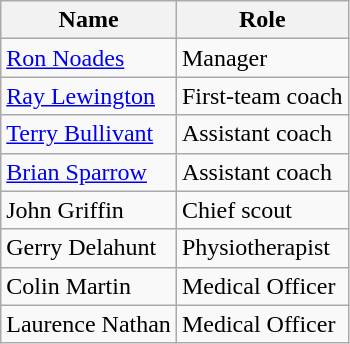<table class="wikitable">
<tr>
<th>Name</th>
<th>Role</th>
</tr>
<tr>
<td> <a href='#'>Ron Noades</a></td>
<td>Manager</td>
</tr>
<tr>
<td> <a href='#'>Ray Lewington</a></td>
<td>First-team coach</td>
</tr>
<tr>
<td> <a href='#'>Terry Bullivant</a></td>
<td>Assistant coach</td>
</tr>
<tr>
<td> <a href='#'>Brian Sparrow</a></td>
<td>Assistant coach</td>
</tr>
<tr>
<td> John Griffin</td>
<td>Chief scout</td>
</tr>
<tr>
<td> Gerry Delahunt</td>
<td>Physiotherapist</td>
</tr>
<tr>
<td> Colin Martin</td>
<td>Medical Officer</td>
</tr>
<tr>
<td> Laurence Nathan</td>
<td>Medical Officer</td>
</tr>
</table>
